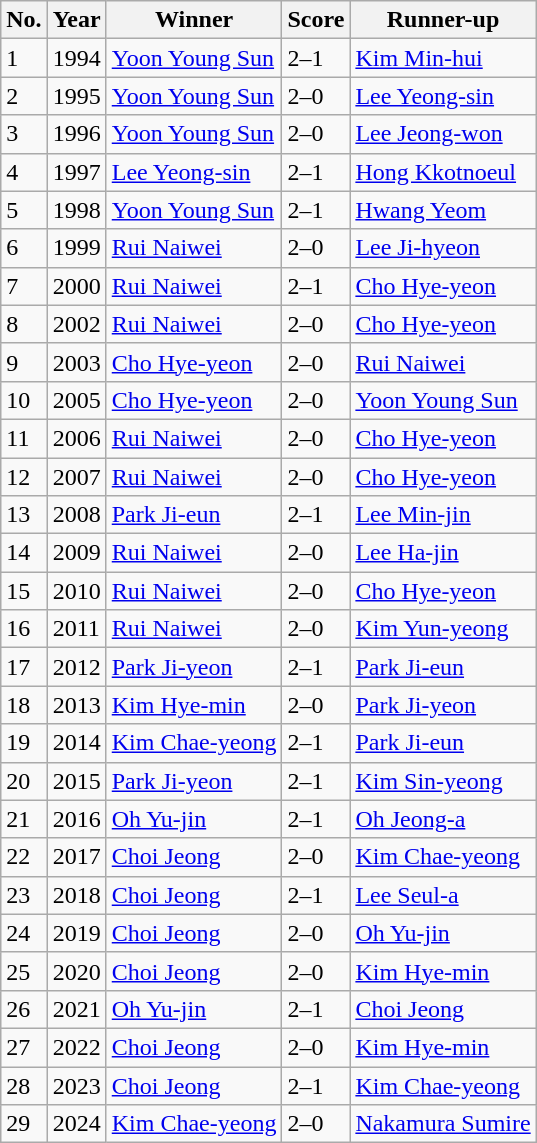<table class="wikitable">
<tr>
<th>No.</th>
<th>Year</th>
<th>Winner</th>
<th>Score</th>
<th>Runner-up</th>
</tr>
<tr>
<td>1</td>
<td>1994</td>
<td><a href='#'>Yoon Young Sun</a></td>
<td>2–1</td>
<td><a href='#'>Kim Min-hui</a></td>
</tr>
<tr>
<td>2</td>
<td>1995</td>
<td><a href='#'>Yoon Young Sun</a></td>
<td>2–0</td>
<td><a href='#'>Lee Yeong-sin</a></td>
</tr>
<tr>
<td>3</td>
<td>1996</td>
<td><a href='#'>Yoon Young Sun</a></td>
<td>2–0</td>
<td><a href='#'>Lee Jeong-won</a></td>
</tr>
<tr>
<td>4</td>
<td>1997</td>
<td><a href='#'>Lee Yeong-sin</a></td>
<td>2–1</td>
<td><a href='#'>Hong Kkotnoeul</a></td>
</tr>
<tr>
<td>5</td>
<td>1998</td>
<td><a href='#'>Yoon Young Sun</a></td>
<td>2–1</td>
<td><a href='#'>Hwang Yeom</a></td>
</tr>
<tr>
<td>6</td>
<td>1999</td>
<td><a href='#'>Rui Naiwei</a></td>
<td>2–0</td>
<td><a href='#'>Lee Ji-hyeon</a></td>
</tr>
<tr>
<td>7</td>
<td>2000</td>
<td><a href='#'>Rui Naiwei</a></td>
<td>2–1</td>
<td><a href='#'>Cho Hye-yeon</a></td>
</tr>
<tr>
<td>8</td>
<td>2002</td>
<td><a href='#'>Rui Naiwei</a></td>
<td>2–0</td>
<td><a href='#'>Cho Hye-yeon</a></td>
</tr>
<tr>
<td>9</td>
<td>2003</td>
<td><a href='#'>Cho Hye-yeon</a></td>
<td>2–0</td>
<td><a href='#'>Rui Naiwei</a></td>
</tr>
<tr>
<td>10</td>
<td>2005</td>
<td><a href='#'>Cho Hye-yeon</a></td>
<td>2–0</td>
<td><a href='#'>Yoon Young Sun</a></td>
</tr>
<tr>
<td>11</td>
<td>2006</td>
<td><a href='#'>Rui Naiwei</a></td>
<td>2–0</td>
<td><a href='#'>Cho Hye-yeon</a></td>
</tr>
<tr>
<td>12</td>
<td>2007</td>
<td><a href='#'>Rui Naiwei</a></td>
<td>2–0</td>
<td><a href='#'>Cho Hye-yeon</a></td>
</tr>
<tr>
<td>13</td>
<td>2008</td>
<td><a href='#'>Park Ji-eun</a></td>
<td>2–1</td>
<td><a href='#'>Lee Min-jin</a></td>
</tr>
<tr>
<td>14</td>
<td>2009</td>
<td><a href='#'>Rui Naiwei</a></td>
<td>2–0</td>
<td><a href='#'>Lee Ha-jin</a></td>
</tr>
<tr>
<td>15</td>
<td>2010</td>
<td><a href='#'>Rui Naiwei</a></td>
<td>2–0</td>
<td><a href='#'>Cho Hye-yeon</a></td>
</tr>
<tr>
<td>16</td>
<td>2011</td>
<td><a href='#'>Rui Naiwei</a></td>
<td>2–0</td>
<td><a href='#'>Kim Yun-yeong</a></td>
</tr>
<tr>
<td>17</td>
<td>2012</td>
<td><a href='#'>Park Ji-yeon</a></td>
<td>2–1</td>
<td><a href='#'>Park Ji-eun</a></td>
</tr>
<tr>
<td>18</td>
<td>2013</td>
<td><a href='#'>Kim Hye-min</a></td>
<td>2–0</td>
<td><a href='#'>Park Ji-yeon</a></td>
</tr>
<tr>
<td>19</td>
<td>2014</td>
<td><a href='#'>Kim Chae-yeong</a></td>
<td>2–1</td>
<td><a href='#'>Park Ji-eun</a></td>
</tr>
<tr>
<td>20</td>
<td>2015</td>
<td><a href='#'>Park Ji-yeon</a></td>
<td>2–1</td>
<td><a href='#'>Kim Sin-yeong</a></td>
</tr>
<tr>
<td>21</td>
<td>2016</td>
<td><a href='#'>Oh Yu-jin</a></td>
<td>2–1</td>
<td><a href='#'>Oh Jeong-a</a></td>
</tr>
<tr>
<td>22</td>
<td>2017</td>
<td><a href='#'>Choi Jeong</a></td>
<td>2–0</td>
<td><a href='#'>Kim Chae-yeong</a></td>
</tr>
<tr>
<td>23</td>
<td>2018</td>
<td><a href='#'>Choi Jeong</a></td>
<td>2–1</td>
<td><a href='#'>Lee Seul-a</a></td>
</tr>
<tr>
<td>24</td>
<td>2019</td>
<td><a href='#'>Choi Jeong</a></td>
<td>2–0</td>
<td><a href='#'>Oh Yu-jin</a></td>
</tr>
<tr>
<td>25</td>
<td>2020</td>
<td><a href='#'>Choi Jeong</a></td>
<td>2–0</td>
<td><a href='#'>Kim Hye-min</a></td>
</tr>
<tr>
<td>26</td>
<td>2021</td>
<td><a href='#'>Oh Yu-jin</a></td>
<td>2–1</td>
<td><a href='#'>Choi Jeong</a></td>
</tr>
<tr>
<td>27</td>
<td>2022</td>
<td><a href='#'>Choi Jeong</a></td>
<td>2–0</td>
<td><a href='#'>Kim Hye-min</a></td>
</tr>
<tr>
<td>28</td>
<td>2023</td>
<td><a href='#'>Choi Jeong</a></td>
<td>2–1</td>
<td><a href='#'>Kim Chae-yeong</a></td>
</tr>
<tr>
<td>29</td>
<td>2024</td>
<td><a href='#'>Kim Chae-yeong</a></td>
<td>2–0</td>
<td><a href='#'>Nakamura Sumire</a></td>
</tr>
</table>
